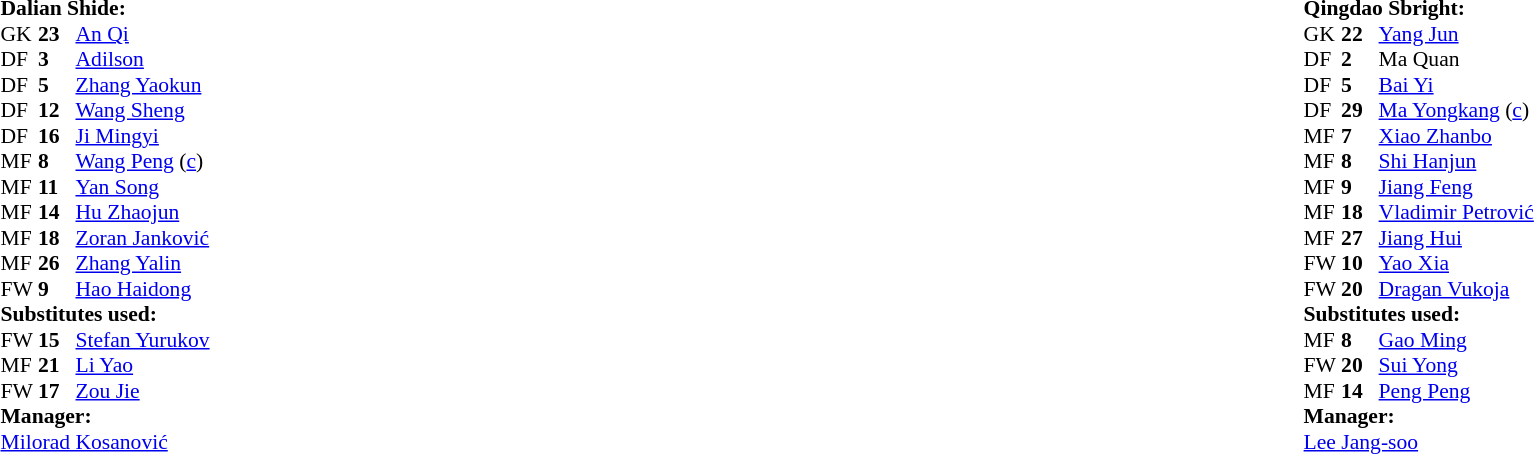<table width="100%">
<tr>
<td valign="top" width="50%"><br><table style="font-size: 90%" cellspacing="0" cellpadding="0">
<tr>
<td colspan="4"><strong>Dalian Shide:</strong></td>
</tr>
<tr>
<th width=25></th>
<th width=25></th>
</tr>
<tr>
<td>GK</td>
<td><strong>23</strong></td>
<td> <a href='#'>An Qi</a></td>
</tr>
<tr>
<td>DF</td>
<td><strong>3</strong></td>
<td> <a href='#'>Adilson</a></td>
</tr>
<tr>
<td>DF</td>
<td><strong>5</strong></td>
<td> <a href='#'>Zhang Yaokun</a></td>
</tr>
<tr>
<td>DF</td>
<td><strong>12</strong></td>
<td> <a href='#'>Wang Sheng</a></td>
</tr>
<tr>
<td>DF</td>
<td><strong>16</strong></td>
<td> <a href='#'>Ji Mingyi</a></td>
</tr>
<tr>
<td>MF</td>
<td><strong>8</strong></td>
<td> <a href='#'>Wang Peng</a> (<a href='#'>c</a>)</td>
</tr>
<tr>
<td>MF</td>
<td><strong>11</strong></td>
<td> <a href='#'>Yan Song</a></td>
</tr>
<tr>
<td>MF</td>
<td><strong>14</strong></td>
<td> <a href='#'>Hu Zhaojun</a></td>
<td></td>
<td></td>
</tr>
<tr>
<td>MF</td>
<td><strong>18</strong></td>
<td> <a href='#'>Zoran Janković</a></td>
<td></td>
<td></td>
</tr>
<tr>
<td>MF</td>
<td><strong>26</strong></td>
<td> <a href='#'>Zhang Yalin</a></td>
</tr>
<tr>
<td>FW</td>
<td><strong>9</strong></td>
<td> <a href='#'>Hao Haidong</a></td>
<td></td>
<td></td>
</tr>
<tr>
<td colspan=3><strong>Substitutes used:</strong></td>
</tr>
<tr>
<td>FW</td>
<td><strong>15</strong></td>
<td> <a href='#'>Stefan Yurukov</a></td>
<td></td>
<td></td>
</tr>
<tr>
<td>MF</td>
<td><strong>21</strong></td>
<td> <a href='#'>Li Yao</a></td>
<td></td>
<td></td>
</tr>
<tr>
<td>FW</td>
<td><strong>17</strong></td>
<td> <a href='#'>Zou Jie</a></td>
<td></td>
<td></td>
</tr>
<tr>
<td colspan=3><strong>Manager:</strong></td>
</tr>
<tr>
<td colspan=4> <a href='#'>Milorad Kosanović</a></td>
</tr>
</table>
</td>
<td valign="top"></td>
<td valign="top" width="50%"><br><table style="font-size: 90%" cellspacing="0" cellpadding="0" align=center>
<tr>
<td colspan="4"><strong>Qingdao Sbright:</strong></td>
</tr>
<tr>
<th width=25></th>
<th width=25></th>
</tr>
<tr>
<td>GK</td>
<td><strong>22</strong></td>
<td> <a href='#'>Yang Jun</a></td>
</tr>
<tr>
<td>DF</td>
<td><strong>2</strong></td>
<td> Ma Quan</td>
<td></td>
<td></td>
</tr>
<tr>
<td>DF</td>
<td><strong>5</strong></td>
<td> <a href='#'>Bai Yi</a></td>
</tr>
<tr>
<td>DF</td>
<td><strong>29</strong></td>
<td> <a href='#'>Ma Yongkang</a> (<a href='#'>c</a>)</td>
<td></td>
</tr>
<tr>
<td>MF</td>
<td><strong>7</strong></td>
<td> <a href='#'>Xiao Zhanbo</a></td>
</tr>
<tr>
<td>MF</td>
<td><strong>8</strong></td>
<td> <a href='#'>Shi Hanjun</a></td>
<td></td>
<td></td>
</tr>
<tr>
<td>MF</td>
<td><strong>9</strong></td>
<td> <a href='#'>Jiang Feng</a></td>
</tr>
<tr>
<td>MF</td>
<td><strong>18</strong></td>
<td> <a href='#'>Vladimir Petrović</a></td>
</tr>
<tr>
<td>MF</td>
<td><strong>27</strong></td>
<td> <a href='#'>Jiang Hui</a></td>
</tr>
<tr>
<td>FW</td>
<td><strong>10</strong></td>
<td> <a href='#'>Yao Xia</a></td>
<td></td>
<td></td>
</tr>
<tr>
<td>FW</td>
<td><strong>20</strong></td>
<td> <a href='#'>Dragan Vukoja</a></td>
</tr>
<tr>
<td colspan=3><strong>Substitutes used:</strong></td>
</tr>
<tr>
<td>MF</td>
<td><strong>8</strong></td>
<td> <a href='#'>Gao Ming</a></td>
<td></td>
<td></td>
</tr>
<tr>
<td>FW</td>
<td><strong>20</strong></td>
<td> <a href='#'>Sui Yong</a></td>
<td></td>
<td></td>
</tr>
<tr>
<td>MF</td>
<td><strong>14</strong></td>
<td> <a href='#'>Peng Peng</a></td>
<td></td>
<td></td>
</tr>
<tr>
<td colspan=3><strong>Manager:</strong></td>
</tr>
<tr>
<td colspan=4> <a href='#'>Lee Jang-soo</a></td>
</tr>
</table>
</td>
</tr>
</table>
